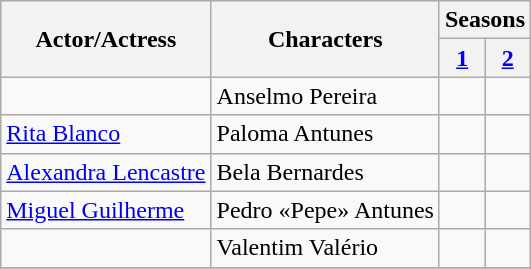<table class="wikitable">
<tr>
<th rowspan="2">Actor/Actress</th>
<th rowspan="2">Characters</th>
<th colspan="2">Seasons</th>
</tr>
<tr>
<th><a href='#'>1</a></th>
<th><a href='#'>2</a></th>
</tr>
<tr>
<td></td>
<td>Anselmo Pereira</td>
<td></td>
<td></td>
</tr>
<tr>
<td><a href='#'>Rita Blanco</a></td>
<td>Paloma Antunes</td>
<td></td>
<td></td>
</tr>
<tr>
<td><a href='#'>Alexandra Lencastre</a></td>
<td>Bela Bernardes</td>
<td></td>
<td></td>
</tr>
<tr>
<td><a href='#'>Miguel Guilherme</a></td>
<td>Pedro «Pepe» Antunes</td>
<td></td>
<td></td>
</tr>
<tr>
<td></td>
<td>Valentim Valério</td>
<td></td>
<td></td>
</tr>
<tr>
</tr>
</table>
